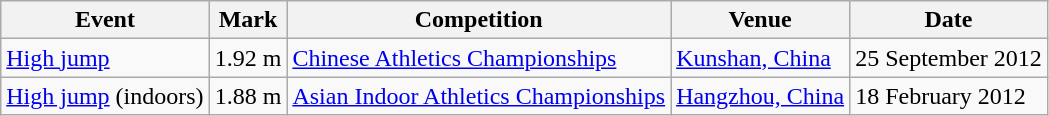<table class=wikitable>
<tr>
<th>Event</th>
<th>Mark</th>
<th>Competition</th>
<th>Venue</th>
<th>Date</th>
</tr>
<tr>
<td><a href='#'>High jump</a></td>
<td>1.92 m</td>
<td><a href='#'>Chinese Athletics Championships</a></td>
<td><a href='#'>Kunshan, China</a></td>
<td>25 September 2012</td>
</tr>
<tr>
<td><a href='#'>High jump</a> (indoors)</td>
<td>1.88 m</td>
<td><a href='#'>Asian Indoor Athletics Championships</a></td>
<td><a href='#'>Hangzhou, China</a></td>
<td>18 February 2012</td>
</tr>
</table>
